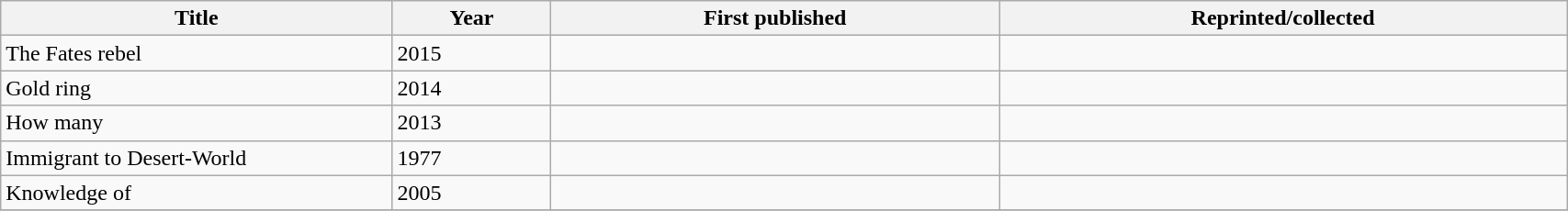<table class='wikitable sortable' width='90%'>
<tr>
<th width=25%>Title</th>
<th>Year</th>
<th>First published</th>
<th>Reprinted/collected</th>
</tr>
<tr>
<td data-sort-value="fates rebel">The Fates rebel</td>
<td>2015</td>
<td></td>
<td></td>
</tr>
<tr>
<td>Gold ring</td>
<td>2014</td>
<td></td>
<td></td>
</tr>
<tr>
<td>How many</td>
<td>2013</td>
<td></td>
<td></td>
</tr>
<tr>
<td>Immigrant to Desert-World</td>
<td>1977</td>
<td> </td>
<td></td>
</tr>
<tr>
<td>Knowledge of</td>
<td>2005</td>
<td></td>
<td></td>
</tr>
<tr>
</tr>
</table>
